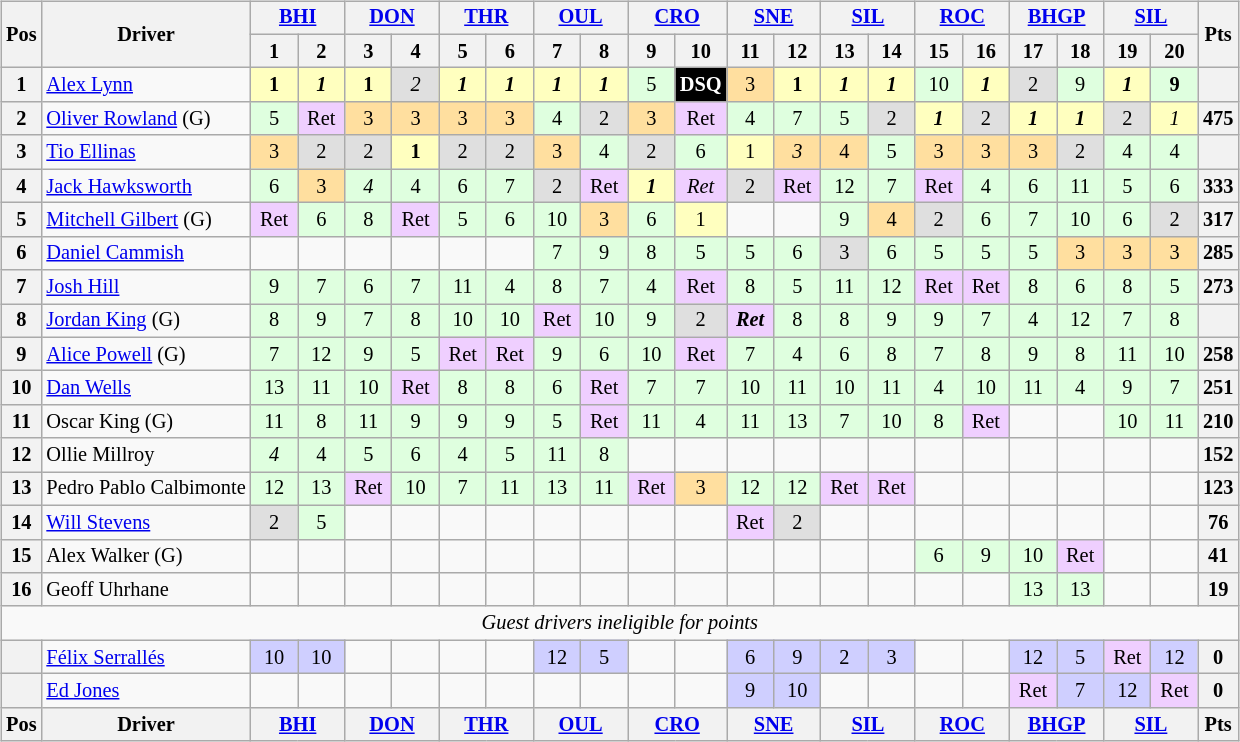<table>
<tr>
<td><br><table class="wikitable" style="font-size: 85%; text-align: center;">
<tr>
<th rowspan=2>Pos</th>
<th rowspan=2>Driver</th>
<th colspan="2"><a href='#'>BHI</a></th>
<th colspan="2"><a href='#'>DON</a></th>
<th colspan="2"><a href='#'>THR</a></th>
<th colspan="2"><a href='#'>OUL</a></th>
<th colspan="2"><a href='#'>CRO</a></th>
<th colspan="2"><a href='#'>SNE</a></th>
<th colspan="2"><a href='#'>SIL</a></th>
<th colspan="2"><a href='#'>ROC</a></th>
<th colspan="2"><a href='#'>BHGP</a></th>
<th colspan="2"><a href='#'>SIL</a></th>
<th rowspan=2>Pts</th>
</tr>
<tr>
<th width=25>1</th>
<th width=25>2</th>
<th width=25>3</th>
<th width=25>4</th>
<th width=25>5</th>
<th width=25>6</th>
<th width=25>7</th>
<th width=25>8</th>
<th width=25>9</th>
<th width=25>10</th>
<th width=25>11</th>
<th width=25>12</th>
<th width=25>13</th>
<th width=25>14</th>
<th width=25>15</th>
<th width=25>16</th>
<th width=25>17</th>
<th width=25>18</th>
<th width=25>19</th>
<th width=25>20</th>
</tr>
<tr>
<th>1</th>
<td align=left> <a href='#'>Alex Lynn</a></td>
<td style="background:#FFFFBF;"><strong>1</strong></td>
<td style="background:#FFFFBF;"><strong><em>1</em></strong></td>
<td style="background:#FFFFBF;"><strong>1</strong></td>
<td style="background:#DFDFDF;"><em>2</em></td>
<td style="background:#FFFFBF;"><strong><em>1</em></strong></td>
<td style="background:#FFFFBF;"><strong><em>1</em></strong></td>
<td style="background:#FFFFBF;"><strong><em>1</em></strong></td>
<td style="background:#FFFFBF;"><strong><em>1</em></strong></td>
<td style="background:#DFFFDF;">5</td>
<td style="background:black; color:white;"><strong>DSQ</strong></td>
<td style="background:#FFDF9F;">3</td>
<td style="background:#FFFFBF;"><strong>1</strong></td>
<td style="background:#FFFFBF;"><strong><em>1</em></strong></td>
<td style="background:#FFFFBF;"><strong><em>1</em></strong></td>
<td style="background:#DFFFDF;">10</td>
<td style="background:#FFFFBF;"><strong><em>1</em></strong></td>
<td style="background:#DFDFDF;">2</td>
<td style="background:#DFFFDF;">9</td>
<td style="background:#FFFFBF;"><strong><em>1</em></strong></td>
<td style="background:#DFFFDF;"><strong>9</strong></td>
<th></th>
</tr>
<tr>
<th>2</th>
<td align=left> <a href='#'>Oliver Rowland</a> (G)</td>
<td style="background:#DFFFDF;">5</td>
<td style="background:#EFCFFF;">Ret</td>
<td style="background:#FFDF9F;">3</td>
<td style="background:#FFDF9F;">3</td>
<td style="background:#FFDF9F;">3</td>
<td style="background:#FFDF9F;">3</td>
<td style="background:#DFFFDF;">4</td>
<td style="background:#DFDFDF;">2</td>
<td style="background:#FFDF9F;">3</td>
<td style="background:#EFCFFF;">Ret</td>
<td style="background:#DFFFDF;">4</td>
<td style="background:#DFFFDF;">7</td>
<td style="background:#DFFFDF;">5</td>
<td style="background:#DFDFDF;">2</td>
<td style="background:#FFFFBF;"><strong><em>1</em></strong></td>
<td style="background:#DFDFDF;">2</td>
<td style="background:#FFFFBF;"><strong><em>1</em></strong></td>
<td style="background:#FFFFBF;"><strong><em>1</em></strong></td>
<td style="background:#DFDFDF;">2</td>
<td style="background:#FFFFBF;"><em>1</em></td>
<th>475</th>
</tr>
<tr>
<th>3</th>
<td align=left> <a href='#'>Tio Ellinas</a></td>
<td style="background:#FFDF9F;">3</td>
<td style="background:#DFDFDF;">2</td>
<td style="background:#DFDFDF;">2</td>
<td style="background:#FFFFBF;"><strong>1</strong></td>
<td style="background:#DFDFDF;">2</td>
<td style="background:#DFDFDF;">2</td>
<td style="background:#FFDF9F;">3</td>
<td style="background:#DFFFDF;">4</td>
<td style="background:#DFDFDF;">2</td>
<td style="background:#DFFFDF;">6</td>
<td style="background:#FFFFBF;">1</td>
<td style="background:#FFDF9F;"><em>3</em></td>
<td style="background:#FFDF9F;">4</td>
<td style="background:#DFFFDF;">5</td>
<td style="background:#FFDF9F;">3</td>
<td style="background:#FFDF9F;">3</td>
<td style="background:#FFDF9F;">3</td>
<td style="background:#DFDFDF;">2</td>
<td style="background:#DFFFDF;">4</td>
<td style="background:#DFFFDF;">4</td>
<th></th>
</tr>
<tr>
<th>4</th>
<td align=left> <a href='#'>Jack Hawksworth</a></td>
<td style="background:#DFFFDF;">6</td>
<td style="background:#FFDF9F;">3</td>
<td style="background:#DFFFDF;"><em>4</em></td>
<td style="background:#DFFFDF;">4</td>
<td style="background:#DFFFDF;">6</td>
<td style="background:#DFFFDF;">7</td>
<td style="background:#DFDFDF;">2</td>
<td style="background:#EFCFFF;">Ret</td>
<td style="background:#FFFFBF;"><strong><em>1</em></strong></td>
<td style="background:#EFCFFF;"><em>Ret</em></td>
<td style="background:#DFDFDF;">2</td>
<td style="background:#EFCFFF;">Ret</td>
<td style="background:#DFFFDF;">12</td>
<td style="background:#DFFFDF;">7</td>
<td style="background:#EFCFFF;">Ret</td>
<td style="background:#DFFFDF;">4</td>
<td style="background:#DFFFDF;">6</td>
<td style="background:#DFFFDF;">11</td>
<td style="background:#DFFFDF;">5</td>
<td style="background:#DFFFDF;">6</td>
<th>333</th>
</tr>
<tr>
<th>5</th>
<td align=left> <a href='#'>Mitchell Gilbert</a> (G)</td>
<td style="background:#EFCFFF;">Ret</td>
<td style="background:#DFFFDF;">6</td>
<td style="background:#DFFFDF;">8</td>
<td style="background:#EFCFFF;">Ret</td>
<td style="background:#DFFFDF;">5</td>
<td style="background:#DFFFDF;">6</td>
<td style="background:#DFFFDF;">10</td>
<td style="background:#FFDF9F;">3</td>
<td style="background:#DFFFDF;">6</td>
<td style="background:#FFFFBF;">1</td>
<td></td>
<td></td>
<td style="background:#DFFFDF;">9</td>
<td style="background:#FFDF9F;">4</td>
<td style="background:#DFDFDF;">2</td>
<td style="background:#DFFFDF;">6</td>
<td style="background:#DFFFDF;">7</td>
<td style="background:#DFFFDF;">10</td>
<td style="background:#DFFFDF;">6</td>
<td style="background:#DFDFDF;">2</td>
<th>317</th>
</tr>
<tr>
<th>6</th>
<td align=left> <a href='#'>Daniel Cammish</a></td>
<td></td>
<td></td>
<td></td>
<td></td>
<td></td>
<td></td>
<td style="background:#DFFFDF;">7</td>
<td style="background:#DFFFDF;">9</td>
<td style="background:#DFFFDF;">8</td>
<td style="background:#DFFFDF;">5</td>
<td style="background:#DFFFDF;">5</td>
<td style="background:#DFFFDF;">6</td>
<td style="background:#DFDFDF;">3</td>
<td style="background:#DFFFDF;">6</td>
<td style="background:#DFFFDF;">5</td>
<td style="background:#DFFFDF;">5</td>
<td style="background:#DFFFDF;">5</td>
<td style="background:#FFDF9F;">3</td>
<td style="background:#FFDF9F;">3</td>
<td style="background:#FFDF9F;">3</td>
<th>285</th>
</tr>
<tr>
<th>7</th>
<td align=left> <a href='#'>Josh Hill</a></td>
<td style="background:#DFFFDF;">9</td>
<td style="background:#DFFFDF;">7</td>
<td style="background:#DFFFDF;">6</td>
<td style="background:#DFFFDF;">7</td>
<td style="background:#DFFFDF;">11</td>
<td style="background:#DFFFDF;">4</td>
<td style="background:#DFFFDF;">8</td>
<td style="background:#DFFFDF;">7</td>
<td style="background:#DFFFDF;">4</td>
<td style="background:#EFCFFF;">Ret</td>
<td style="background:#DFFFDF;">8</td>
<td style="background:#DFFFDF;">5</td>
<td style="background:#DFFFDF;">11</td>
<td style="background:#DFFFDF;">12</td>
<td style="background:#EFCFFF;">Ret</td>
<td style="background:#EFCFFF;">Ret</td>
<td style="background:#DFFFDF;">8</td>
<td style="background:#DFFFDF;">6</td>
<td style="background:#DFFFDF;">8</td>
<td style="background:#DFFFDF;">5</td>
<th>273</th>
</tr>
<tr>
<th>8</th>
<td align=left> <a href='#'>Jordan King</a> (G)</td>
<td style="background:#DFFFDF;">8</td>
<td style="background:#DFFFDF;">9</td>
<td style="background:#DFFFDF;">7</td>
<td style="background:#DFFFDF;">8</td>
<td style="background:#DFFFDF;">10</td>
<td style="background:#DFFFDF;">10</td>
<td style="background:#EFCFFF;">Ret</td>
<td style="background:#DFFFDF;">10</td>
<td style="background:#DFFFDF;">9</td>
<td style="background:#DFDFDF;">2</td>
<td style="background:#EFCFFF;"><strong><em>Ret</em></strong></td>
<td style="background:#DFFFDF;">8</td>
<td style="background:#DFFFDF;">8</td>
<td style="background:#DFFFDF;">9</td>
<td style="background:#DFFFDF;">9</td>
<td style="background:#DFFFDF;">7</td>
<td style="background:#DFFFDF;">4</td>
<td style="background:#DFFFDF;">12</td>
<td style="background:#DFFFDF;">7</td>
<td style="background:#DFFFDF;">8</td>
<th></th>
</tr>
<tr>
<th>9</th>
<td align=left> <a href='#'>Alice Powell</a> (G)</td>
<td style="background:#DFFFDF;">7</td>
<td style="background:#DFFFDF;">12</td>
<td style="background:#DFFFDF;">9</td>
<td style="background:#DFFFDF;">5</td>
<td style="background:#EFCFFF;">Ret</td>
<td style="background:#EFCFFF;">Ret</td>
<td style="background:#DFFFDF;">9</td>
<td style="background:#DFFFDF;">6</td>
<td style="background:#DFFFDF;">10</td>
<td style="background:#EFCFFF;">Ret</td>
<td style="background:#DFFFDF;">7</td>
<td style="background:#DFFFDF;">4</td>
<td style="background:#DFFFDF;">6</td>
<td style="background:#DFFFDF;">8</td>
<td style="background:#DFFFDF;">7</td>
<td style="background:#DFFFDF;">8</td>
<td style="background:#DFFFDF;">9</td>
<td style="background:#DFFFDF;">8</td>
<td style="background:#DFFFDF;">11</td>
<td style="background:#DFFFDF;">10</td>
<th>258</th>
</tr>
<tr>
<th>10</th>
<td align=left> <a href='#'>Dan Wells</a></td>
<td style="background:#DFFFDF;">13</td>
<td style="background:#DFFFDF;">11</td>
<td style="background:#DFFFDF;">10</td>
<td style="background:#EFCFFF;">Ret</td>
<td style="background:#DFFFDF;">8</td>
<td style="background:#DFFFDF;">8</td>
<td style="background:#DFFFDF;">6</td>
<td style="background:#EFCFFF;">Ret</td>
<td style="background:#DFFFDF;">7</td>
<td style="background:#DFFFDF;">7</td>
<td style="background:#DFFFDF;">10</td>
<td style="background:#DFFFDF;">11</td>
<td style="background:#DFFFDF;">10</td>
<td style="background:#DFFFDF;">11</td>
<td style="background:#DFFFDF;">4</td>
<td style="background:#DFFFDF;">10</td>
<td style="background:#DFFFDF;">11</td>
<td style="background:#DFFFDF;">4</td>
<td style="background:#DFFFDF;">9</td>
<td style="background:#DFFFDF;">7</td>
<th>251</th>
</tr>
<tr>
<th>11</th>
<td align=left> Oscar King (G)</td>
<td style="background:#DFFFDF;">11</td>
<td style="background:#DFFFDF;">8</td>
<td style="background:#DFFFDF;">11</td>
<td style="background:#DFFFDF;">9</td>
<td style="background:#DFFFDF;">9</td>
<td style="background:#DFFFDF;">9</td>
<td style="background:#DFFFDF;">5</td>
<td style="background:#EFCFFF;">Ret</td>
<td style="background:#DFFFDF;">11</td>
<td style="background:#DFFFDF;">4</td>
<td style="background:#DFFFDF;">11</td>
<td style="background:#DFFFDF;">13</td>
<td style="background:#DFFFDF;">7</td>
<td style="background:#DFFFDF;">10</td>
<td style="background:#DFFFDF;">8</td>
<td style="background:#EFCFFF;">Ret</td>
<td></td>
<td></td>
<td style="background:#DFFFDF;">10</td>
<td style="background:#DFFFDF;">11</td>
<th>210</th>
</tr>
<tr>
<th>12</th>
<td align=left> Ollie Millroy</td>
<td style="background:#DFFFDF;"><em>4</em></td>
<td style="background:#DFFFDF;">4</td>
<td style="background:#DFFFDF;">5</td>
<td style="background:#DFFFDF;">6</td>
<td style="background:#DFFFDF;">4</td>
<td style="background:#DFFFDF;">5</td>
<td style="background:#DFFFDF;">11</td>
<td style="background:#DFFFDF;">8</td>
<td></td>
<td></td>
<td></td>
<td></td>
<td></td>
<td></td>
<td></td>
<td></td>
<td></td>
<td></td>
<td></td>
<td></td>
<th>152</th>
</tr>
<tr>
<th>13</th>
<td align=left nowrap> Pedro Pablo Calbimonte</td>
<td style="background:#DFFFDF;">12</td>
<td style="background:#DFFFDF;">13</td>
<td style="background:#EFCFFF;">Ret</td>
<td style="background:#DFFFDF;">10</td>
<td style="background:#DFFFDF;">7</td>
<td style="background:#DFFFDF;">11</td>
<td style="background:#DFFFDF;">13</td>
<td style="background:#DFFFDF;">11</td>
<td style="background:#EFCFFF;">Ret</td>
<td style="background:#FFDF9F;">3</td>
<td style="background:#DFFFDF;">12</td>
<td style="background:#DFFFDF;">12</td>
<td style="background:#EFCFFF;">Ret</td>
<td style="background:#EFCFFF;">Ret</td>
<td></td>
<td></td>
<td></td>
<td></td>
<td></td>
<td></td>
<th>123</th>
</tr>
<tr>
<th>14</th>
<td align=left> <a href='#'>Will Stevens</a></td>
<td style="background:#DFDFDF;">2</td>
<td style="background:#DFFFDF;">5</td>
<td></td>
<td></td>
<td></td>
<td></td>
<td></td>
<td></td>
<td></td>
<td></td>
<td style="background:#EFCFFF;">Ret</td>
<td style="background:#DFDFDF;">2</td>
<td></td>
<td></td>
<td></td>
<td></td>
<td></td>
<td></td>
<td></td>
<td></td>
<th>76</th>
</tr>
<tr>
<th>15</th>
<td align=left> Alex Walker (G)</td>
<td></td>
<td></td>
<td></td>
<td></td>
<td></td>
<td></td>
<td></td>
<td></td>
<td></td>
<td></td>
<td></td>
<td></td>
<td></td>
<td></td>
<td style="background:#DFFFDF;">6</td>
<td style="background:#DFFFDF;">9</td>
<td style="background:#DFFFDF;">10</td>
<td style="background:#EFCFFF;">Ret</td>
<td></td>
<td></td>
<th>41</th>
</tr>
<tr>
<th>16</th>
<td align=left> Geoff Uhrhane</td>
<td></td>
<td></td>
<td></td>
<td></td>
<td></td>
<td></td>
<td></td>
<td></td>
<td></td>
<td></td>
<td></td>
<td></td>
<td></td>
<td></td>
<td></td>
<td></td>
<td style="background:#DFFFDF;">13</td>
<td style="background:#DFFFDF;">13</td>
<td></td>
<td></td>
<th>19</th>
</tr>
<tr>
<td colspan=23><em>Guest drivers ineligible for points</em></td>
</tr>
<tr>
<th></th>
<td align=left> <a href='#'>Félix Serrallés</a></td>
<td style="background:#CFCFFF;">10</td>
<td style="background:#CFCFFF;">10</td>
<td></td>
<td></td>
<td></td>
<td></td>
<td style="background:#CFCFFF;">12</td>
<td style="background:#CFCFFF;">5</td>
<td></td>
<td></td>
<td style="background:#CFCFFF;">6</td>
<td style="background:#CFCFFF;">9</td>
<td style="background:#CFCFFF;">2</td>
<td style="background:#CFCFFF;">3</td>
<td></td>
<td></td>
<td style="background:#CFCFFF;">12</td>
<td style="background:#CFCFFF;">5</td>
<td style="background:#EFCFFF;">Ret</td>
<td style="background:#CFCFFF;">12</td>
<th>0</th>
</tr>
<tr>
<th></th>
<td align=left> <a href='#'>Ed Jones</a></td>
<td></td>
<td></td>
<td></td>
<td></td>
<td></td>
<td></td>
<td></td>
<td></td>
<td></td>
<td></td>
<td style="background:#CFCFFF;">9</td>
<td style="background:#CFCFFF;">10</td>
<td></td>
<td></td>
<td></td>
<td></td>
<td style="background:#EFCFFF;">Ret</td>
<td style="background:#CFCFFF;">7</td>
<td style="background:#CFCFFF;">12</td>
<td style="background:#EFCFFF;">Ret</td>
<th>0</th>
</tr>
<tr valign="top">
<th valign="middle">Pos</th>
<th valign="middle">Driver</th>
<th colspan="2"><a href='#'>BHI</a></th>
<th colspan="2"><a href='#'>DON</a></th>
<th colspan="2"><a href='#'>THR</a></th>
<th colspan="2"><a href='#'>OUL</a></th>
<th colspan="2"><a href='#'>CRO</a></th>
<th colspan="2"><a href='#'>SNE</a></th>
<th colspan="2"><a href='#'>SIL</a></th>
<th colspan="2"><a href='#'>ROC</a></th>
<th colspan="2"><a href='#'>BHGP</a></th>
<th colspan="2"><a href='#'>SIL</a></th>
<th valign=middle>Pts</th>
</tr>
</table>
</td>
<td valign="top"><br></td>
</tr>
</table>
